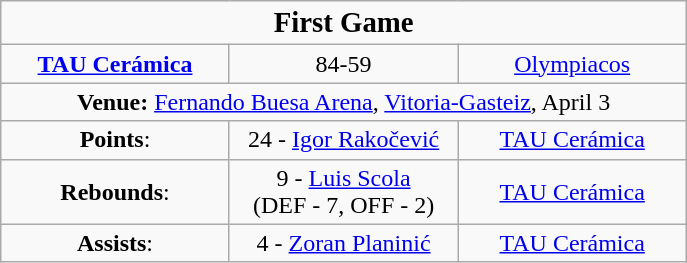<table class=wikitable style="text-align:center">
<tr>
<td colspan=3><big><strong>First Game</strong></big></td>
</tr>
<tr>
<td width=145><strong><a href='#'>TAU Cerámica</a> </strong></td>
<td width=145>84-59</td>
<td width=145><a href='#'>Olympiacos</a> </td>
</tr>
<tr>
<td colspan=3><strong>Venue:</strong> <a href='#'>Fernando Buesa Arena</a>, <a href='#'>Vitoria-Gasteiz</a>, April 3</td>
</tr>
<tr>
<td width=145><strong>Points</strong>:</td>
<td width=145>24 - <a href='#'>Igor Rakočević</a> </td>
<td width=145><a href='#'>TAU Cerámica</a></td>
</tr>
<tr>
<td width=145><strong>Rebounds</strong>:</td>
<td width=145>9 - <a href='#'>Luis Scola</a>  <br> (DEF - 7, OFF - 2)</td>
<td width=145><a href='#'>TAU Cerámica</a></td>
</tr>
<tr>
<td width=145><strong>Assists</strong>:</td>
<td width=145>4 - <a href='#'>Zoran Planinić</a> </td>
<td width=145><a href='#'>TAU Cerámica</a></td>
</tr>
</table>
